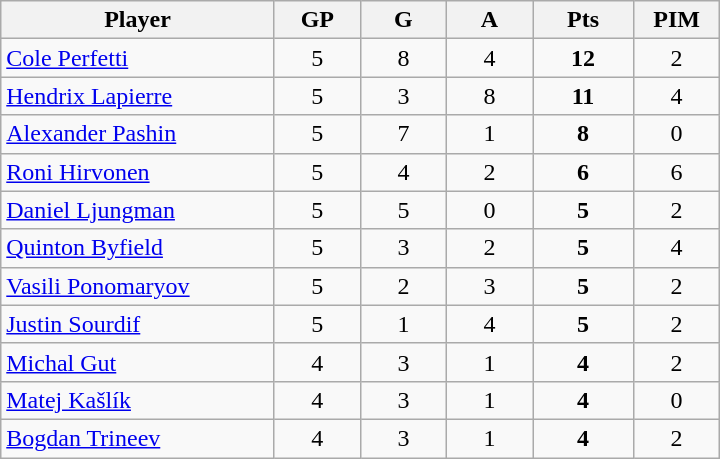<table class="wikitable sortable" style="text-align:center;">
<tr>
<th width="175px">Player</th>
<th width="50px">GP</th>
<th width="50px">G</th>
<th width="50px">A</th>
<th width="60px">Pts</th>
<th width="50px">PIM</th>
</tr>
<tr>
<td style="text-align:left;"> <a href='#'>Cole Perfetti</a></td>
<td>5</td>
<td>8</td>
<td>4</td>
<td><strong>12</strong></td>
<td>2</td>
</tr>
<tr>
<td style="text-align:left;"> <a href='#'>Hendrix Lapierre</a></td>
<td>5</td>
<td>3</td>
<td>8</td>
<td><strong>11</strong></td>
<td>4</td>
</tr>
<tr>
<td style="text-align:left;"> <a href='#'>Alexander Pashin</a></td>
<td>5</td>
<td>7</td>
<td>1</td>
<td><strong>8</strong></td>
<td>0</td>
</tr>
<tr>
<td style="text-align:left;"> <a href='#'>Roni Hirvonen</a></td>
<td>5</td>
<td>4</td>
<td>2</td>
<td><strong>6</strong></td>
<td>6</td>
</tr>
<tr>
<td style="text-align:left;"> <a href='#'>Daniel Ljungman</a></td>
<td>5</td>
<td>5</td>
<td>0</td>
<td><strong>5</strong></td>
<td>2</td>
</tr>
<tr>
<td style="text-align:left;"> <a href='#'>Quinton Byfield</a></td>
<td>5</td>
<td>3</td>
<td>2</td>
<td><strong>5</strong></td>
<td>4</td>
</tr>
<tr>
<td style="text-align:left;"> <a href='#'>Vasili Ponomaryov</a></td>
<td>5</td>
<td>2</td>
<td>3</td>
<td><strong>5</strong></td>
<td>2</td>
</tr>
<tr>
<td style="text-align:left;"> <a href='#'>Justin Sourdif</a></td>
<td>5</td>
<td>1</td>
<td>4</td>
<td><strong>5</strong></td>
<td>2</td>
</tr>
<tr>
<td style="text-align:left;"> <a href='#'>Michal Gut</a></td>
<td>4</td>
<td>3</td>
<td>1</td>
<td><strong>4</strong></td>
<td>2</td>
</tr>
<tr>
<td style="text-align:left;"> <a href='#'>Matej Kašlík</a></td>
<td>4</td>
<td>3</td>
<td>1</td>
<td><strong>4</strong></td>
<td>0</td>
</tr>
<tr>
<td style="text-align:left;"> <a href='#'>Bogdan Trineev</a></td>
<td>4</td>
<td>3</td>
<td>1</td>
<td><strong>4</strong></td>
<td>2</td>
</tr>
</table>
